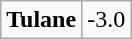<table class="wikitable" style="border: none;">
<tr align="center">
</tr>
<tr align="center">
<td><strong>Tulane</strong></td>
<td>-3.0</td>
</tr>
</table>
